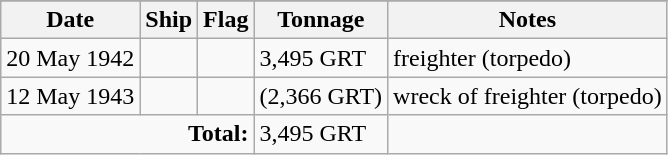<table class=wikitable>
<tr>
</tr>
<tr>
<th>Date</th>
<th>Ship</th>
<th>Flag</th>
<th>Tonnage</th>
<th>Notes</th>
</tr>
<tr>
<td>20 May 1942</td>
<td></td>
<td></td>
<td>3,495 GRT</td>
<td>freighter (torpedo)</td>
</tr>
<tr>
<td>12 May 1943</td>
<td></td>
<td></td>
<td>(2,366 GRT)</td>
<td>wreck of freighter (torpedo)</td>
</tr>
<tr>
<td colspan="3" style="text-align:right;"><strong>Total:</strong></td>
<td>3,495 GRT</td>
<td></td>
</tr>
</table>
